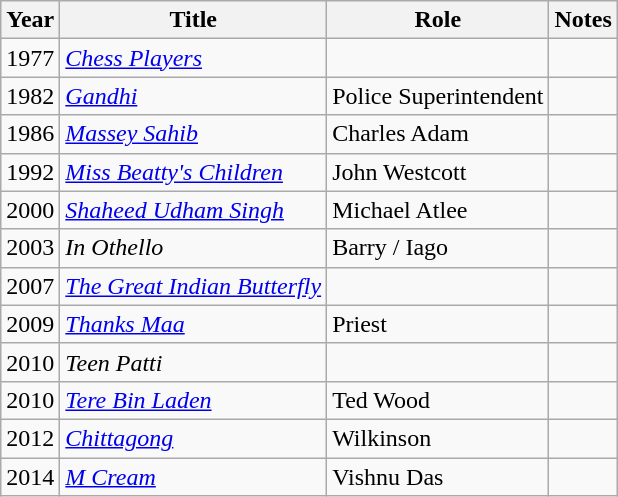<table class="wikitable">
<tr>
<th>Year</th>
<th>Title</th>
<th>Role</th>
<th>Notes</th>
</tr>
<tr>
<td>1977</td>
<td><em><a href='#'>Chess Players</a></em></td>
<td></td>
<td></td>
</tr>
<tr>
<td>1982</td>
<td><em><a href='#'>Gandhi</a></em></td>
<td>Police Superintendent</td>
<td></td>
</tr>
<tr>
<td>1986</td>
<td><em><a href='#'>Massey Sahib</a></em></td>
<td>Charles Adam</td>
<td></td>
</tr>
<tr>
<td>1992</td>
<td><em><a href='#'>Miss Beatty's Children</a></em></td>
<td>John Westcott</td>
<td></td>
</tr>
<tr>
<td>2000</td>
<td><em><a href='#'>Shaheed Udham Singh</a></em></td>
<td>Michael Atlee</td>
<td></td>
</tr>
<tr>
<td>2003</td>
<td><em>In Othello</em></td>
<td>Barry / Iago</td>
<td></td>
</tr>
<tr>
<td>2007</td>
<td><em><a href='#'>The Great Indian Butterfly</a></em></td>
<td></td>
<td></td>
</tr>
<tr>
<td>2009</td>
<td><em><a href='#'>Thanks Maa</a></em></td>
<td>Priest</td>
<td></td>
</tr>
<tr>
<td>2010</td>
<td><em>Teen Patti</em></td>
<td></td>
<td></td>
</tr>
<tr>
<td>2010</td>
<td><em><a href='#'>Tere Bin Laden</a></em></td>
<td>Ted Wood</td>
<td></td>
</tr>
<tr>
<td>2012</td>
<td><em><a href='#'>Chittagong</a></em></td>
<td>Wilkinson</td>
<td></td>
</tr>
<tr>
<td>2014</td>
<td><em><a href='#'>M Cream</a></em></td>
<td>Vishnu Das</td>
<td></td>
</tr>
</table>
